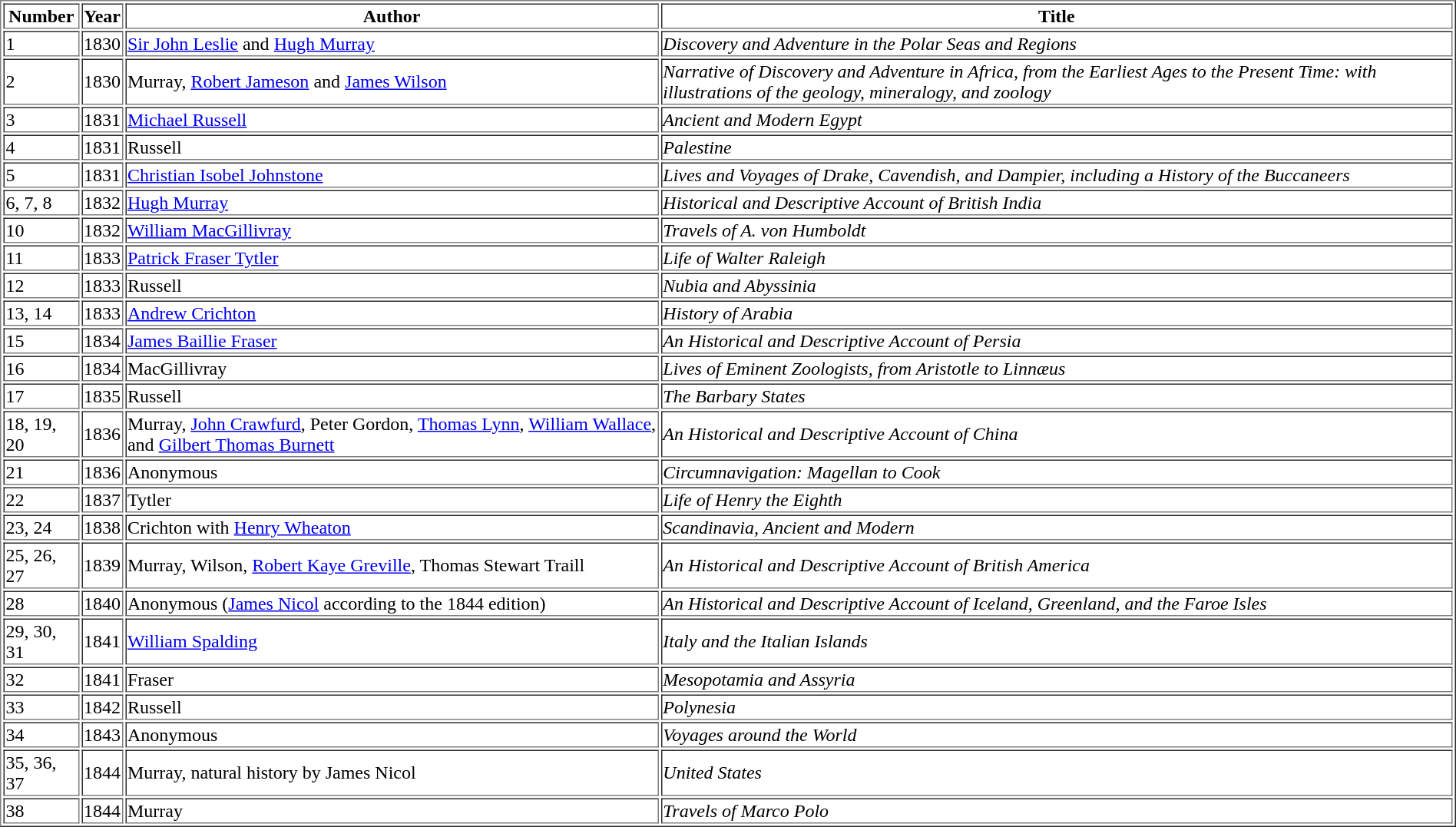<table border=1>
<tr>
<th>Number</th>
<th>Year</th>
<th>Author</th>
<th>Title</th>
</tr>
<tr>
<td>1</td>
<td>1830</td>
<td><a href='#'>Sir John Leslie</a> and <a href='#'>Hugh Murray</a></td>
<td><em>Discovery and Adventure in the Polar Seas and Regions</em></td>
</tr>
<tr>
<td>2</td>
<td>1830</td>
<td>Murray, <a href='#'>Robert Jameson</a> and <a href='#'>James Wilson</a></td>
<td><em>Narrative of Discovery and Adventure in Africa, from the Earliest Ages to the Present Time: with illustrations of the geology, mineralogy, and zoology</em></td>
</tr>
<tr>
<td>3</td>
<td>1831</td>
<td><a href='#'>Michael Russell</a></td>
<td><em>Ancient and Modern Egypt</em></td>
</tr>
<tr>
<td>4</td>
<td>1831</td>
<td>Russell</td>
<td><em>Palestine</em></td>
</tr>
<tr>
<td>5</td>
<td>1831</td>
<td><a href='#'>Christian Isobel Johnstone</a></td>
<td><em>Lives and Voyages of Drake, Cavendish, and Dampier, including a History of the Buccaneers</em></td>
</tr>
<tr>
<td>6, 7, 8</td>
<td>1832</td>
<td><a href='#'>Hugh Murray</a></td>
<td><em>Historical and Descriptive Account of British India</em></td>
</tr>
<tr>
<td>10</td>
<td>1832</td>
<td><a href='#'>William MacGillivray</a></td>
<td><em>Travels of A. von Humboldt</em></td>
</tr>
<tr>
<td>11</td>
<td>1833</td>
<td><a href='#'>Patrick Fraser Tytler</a></td>
<td><em>Life of Walter Raleigh</em></td>
</tr>
<tr>
<td>12</td>
<td>1833</td>
<td>Russell</td>
<td><em>Nubia and Abyssinia</em></td>
</tr>
<tr>
<td>13, 14</td>
<td>1833</td>
<td><a href='#'>Andrew Crichton</a></td>
<td><em>History of Arabia</em></td>
</tr>
<tr>
<td>15</td>
<td>1834</td>
<td><a href='#'>James Baillie Fraser</a></td>
<td><em>An Historical and Descriptive Account of Persia</em></td>
</tr>
<tr>
<td>16</td>
<td>1834</td>
<td>MacGillivray</td>
<td><em>Lives of Eminent Zoologists, from Aristotle to Linnæus</em></td>
</tr>
<tr>
<td>17</td>
<td>1835</td>
<td>Russell</td>
<td><em>The Barbary States</em></td>
</tr>
<tr>
<td>18, 19, 20</td>
<td>1836</td>
<td>Murray, <a href='#'>John Crawfurd</a>, Peter Gordon, <a href='#'>Thomas Lynn</a>, <a href='#'>William Wallace</a>, and <a href='#'>Gilbert Thomas Burnett</a></td>
<td><em>An Historical and Descriptive Account of China</em></td>
</tr>
<tr>
<td>21</td>
<td>1836</td>
<td>Anonymous</td>
<td><em>Circumnavigation: Magellan to Cook</em></td>
</tr>
<tr>
<td>22</td>
<td>1837</td>
<td>Tytler</td>
<td><em>Life of Henry the Eighth</em></td>
</tr>
<tr>
<td>23, 24</td>
<td>1838</td>
<td>Crichton with <a href='#'>Henry Wheaton</a></td>
<td><em>Scandinavia, Ancient and Modern</em></td>
</tr>
<tr>
<td>25, 26, 27</td>
<td>1839</td>
<td>Murray, Wilson, <a href='#'>Robert Kaye Greville</a>, Thomas Stewart Traill</td>
<td><em>An Historical and Descriptive Account of British America</em></td>
</tr>
<tr>
<td>28</td>
<td>1840</td>
<td>Anonymous (<a href='#'>James Nicol</a> according to the 1844 edition)</td>
<td><em>An Historical and Descriptive Account of Iceland, Greenland, and the Faroe Isles</em></td>
</tr>
<tr>
<td>29, 30, 31</td>
<td>1841</td>
<td><a href='#'>William Spalding</a></td>
<td><em>Italy and the Italian Islands</em></td>
</tr>
<tr>
<td>32</td>
<td>1841</td>
<td>Fraser</td>
<td><em>Mesopotamia and Assyria</em></td>
</tr>
<tr>
<td>33</td>
<td>1842</td>
<td>Russell</td>
<td><em>Polynesia</em></td>
</tr>
<tr>
<td>34</td>
<td>1843</td>
<td>Anonymous</td>
<td><em>Voyages around the World</em></td>
</tr>
<tr>
<td>35, 36, 37</td>
<td>1844</td>
<td>Murray, natural history by James Nicol</td>
<td><em>United States</em></td>
</tr>
<tr>
<td>38</td>
<td>1844</td>
<td>Murray</td>
<td><em>Travels of Marco Polo</em></td>
</tr>
</table>
